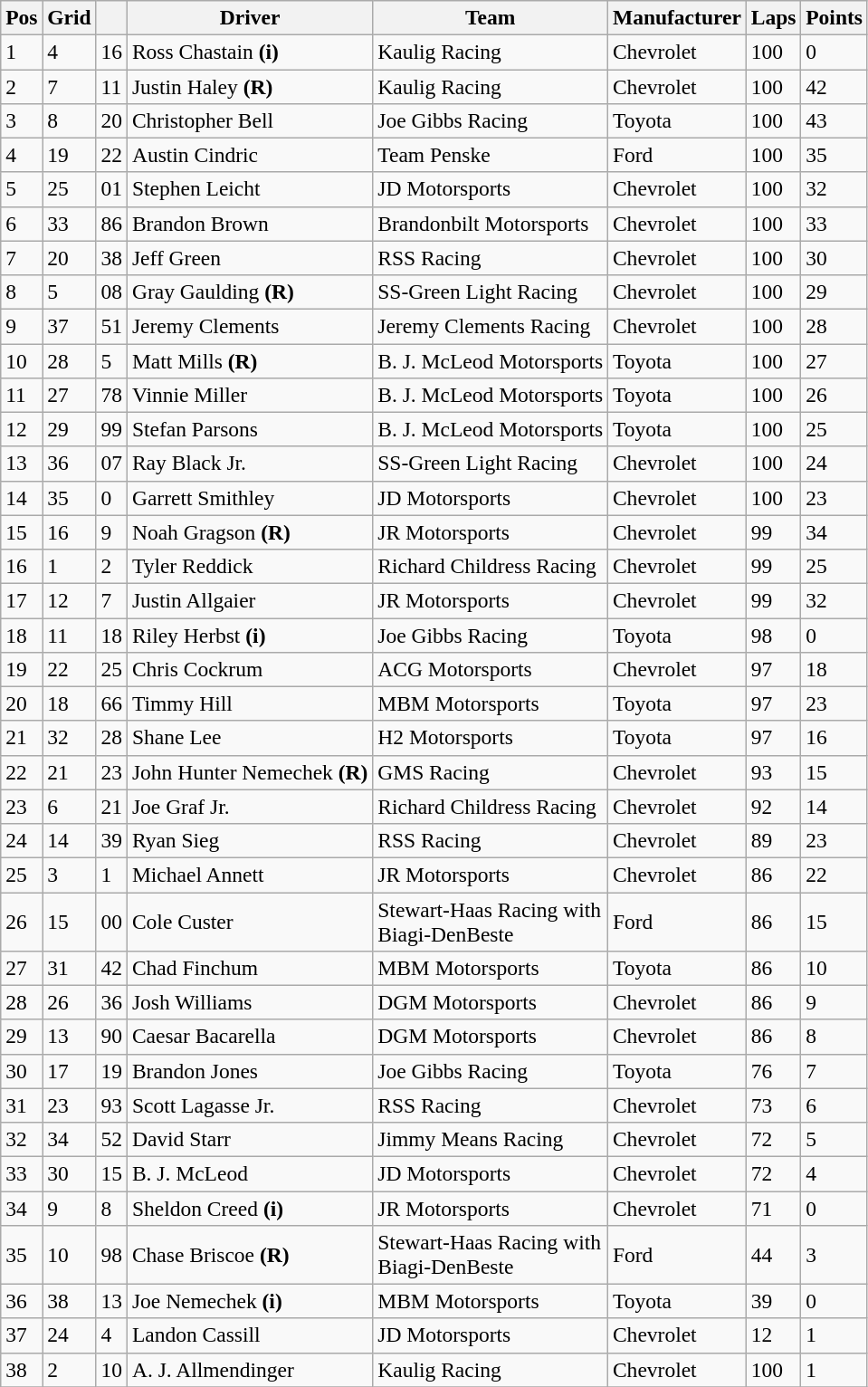<table class="wikitable" style="font-size:98%">
<tr>
<th>Pos</th>
<th>Grid</th>
<th></th>
<th>Driver</th>
<th>Team</th>
<th>Manufacturer</th>
<th>Laps</th>
<th>Points</th>
</tr>
<tr>
<td>1</td>
<td>4</td>
<td>16</td>
<td>Ross Chastain <strong>(i)</strong></td>
<td>Kaulig Racing</td>
<td>Chevrolet</td>
<td>100</td>
<td>0</td>
</tr>
<tr>
<td>2</td>
<td>7</td>
<td>11</td>
<td>Justin Haley <strong>(R)</strong></td>
<td>Kaulig Racing</td>
<td>Chevrolet</td>
<td>100</td>
<td>42</td>
</tr>
<tr>
<td>3</td>
<td>8</td>
<td>20</td>
<td>Christopher Bell</td>
<td>Joe Gibbs Racing</td>
<td>Toyota</td>
<td>100</td>
<td>43</td>
</tr>
<tr>
<td>4</td>
<td>19</td>
<td>22</td>
<td>Austin Cindric</td>
<td>Team Penske</td>
<td>Ford</td>
<td>100</td>
<td>35</td>
</tr>
<tr>
<td>5</td>
<td>25</td>
<td>01</td>
<td>Stephen Leicht</td>
<td>JD Motorsports</td>
<td>Chevrolet</td>
<td>100</td>
<td>32</td>
</tr>
<tr>
<td>6</td>
<td>33</td>
<td>86</td>
<td>Brandon Brown</td>
<td>Brandonbilt Motorsports</td>
<td>Chevrolet</td>
<td>100</td>
<td>33</td>
</tr>
<tr>
<td>7</td>
<td>20</td>
<td>38</td>
<td>Jeff Green</td>
<td>RSS Racing</td>
<td>Chevrolet</td>
<td>100</td>
<td>30</td>
</tr>
<tr>
<td>8</td>
<td>5</td>
<td>08</td>
<td>Gray Gaulding <strong>(R)</strong></td>
<td>SS-Green Light Racing</td>
<td>Chevrolet</td>
<td>100</td>
<td>29</td>
</tr>
<tr>
<td>9</td>
<td>37</td>
<td>51</td>
<td>Jeremy Clements</td>
<td>Jeremy Clements Racing</td>
<td>Chevrolet</td>
<td>100</td>
<td>28</td>
</tr>
<tr>
<td>10</td>
<td>28</td>
<td>5</td>
<td>Matt Mills <strong>(R)</strong></td>
<td>B. J. McLeod Motorsports</td>
<td>Toyota</td>
<td>100</td>
<td>27</td>
</tr>
<tr>
<td>11</td>
<td>27</td>
<td>78</td>
<td>Vinnie Miller</td>
<td>B. J. McLeod Motorsports</td>
<td>Toyota</td>
<td>100</td>
<td>26</td>
</tr>
<tr>
<td>12</td>
<td>29</td>
<td>99</td>
<td>Stefan Parsons</td>
<td>B. J. McLeod Motorsports</td>
<td>Toyota</td>
<td>100</td>
<td>25</td>
</tr>
<tr>
<td>13</td>
<td>36</td>
<td>07</td>
<td>Ray Black Jr.</td>
<td>SS-Green Light Racing</td>
<td>Chevrolet</td>
<td>100</td>
<td>24</td>
</tr>
<tr>
<td>14</td>
<td>35</td>
<td>0</td>
<td>Garrett Smithley</td>
<td>JD Motorsports</td>
<td>Chevrolet</td>
<td>100</td>
<td>23</td>
</tr>
<tr>
<td>15</td>
<td>16</td>
<td>9</td>
<td>Noah Gragson <strong>(R)</strong></td>
<td>JR Motorsports</td>
<td>Chevrolet</td>
<td>99</td>
<td>34</td>
</tr>
<tr>
<td>16</td>
<td>1</td>
<td>2</td>
<td>Tyler Reddick</td>
<td>Richard Childress Racing</td>
<td>Chevrolet</td>
<td>99</td>
<td>25</td>
</tr>
<tr>
<td>17</td>
<td>12</td>
<td>7</td>
<td>Justin Allgaier</td>
<td>JR Motorsports</td>
<td>Chevrolet</td>
<td>99</td>
<td>32</td>
</tr>
<tr>
<td>18</td>
<td>11</td>
<td>18</td>
<td>Riley Herbst <strong>(i)</strong></td>
<td>Joe Gibbs Racing</td>
<td>Toyota</td>
<td>98</td>
<td>0</td>
</tr>
<tr>
<td>19</td>
<td>22</td>
<td>25</td>
<td>Chris Cockrum</td>
<td>ACG Motorsports</td>
<td>Chevrolet</td>
<td>97</td>
<td>18</td>
</tr>
<tr>
<td>20</td>
<td>18</td>
<td>66</td>
<td>Timmy Hill</td>
<td>MBM Motorsports</td>
<td>Toyota</td>
<td>97</td>
<td>23</td>
</tr>
<tr>
<td>21</td>
<td>32</td>
<td>28</td>
<td>Shane Lee</td>
<td>H2 Motorsports</td>
<td>Toyota</td>
<td>97</td>
<td>16</td>
</tr>
<tr>
<td>22</td>
<td>21</td>
<td>23</td>
<td>John Hunter Nemechek <strong>(R)</strong></td>
<td>GMS Racing</td>
<td>Chevrolet</td>
<td>93</td>
<td>15</td>
</tr>
<tr>
<td>23</td>
<td>6</td>
<td>21</td>
<td>Joe Graf Jr.</td>
<td>Richard Childress Racing</td>
<td>Chevrolet</td>
<td>92</td>
<td>14</td>
</tr>
<tr>
<td>24</td>
<td>14</td>
<td>39</td>
<td>Ryan Sieg</td>
<td>RSS Racing</td>
<td>Chevrolet</td>
<td>89</td>
<td>23</td>
</tr>
<tr>
<td>25</td>
<td>3</td>
<td>1</td>
<td>Michael Annett</td>
<td>JR Motorsports</td>
<td>Chevrolet</td>
<td>86</td>
<td>22</td>
</tr>
<tr>
<td>26</td>
<td>15</td>
<td>00</td>
<td>Cole Custer</td>
<td>Stewart-Haas Racing with<br>Biagi-DenBeste</td>
<td>Ford</td>
<td>86</td>
<td>15</td>
</tr>
<tr>
<td>27</td>
<td>31</td>
<td>42</td>
<td>Chad Finchum</td>
<td>MBM Motorsports</td>
<td>Toyota</td>
<td>86</td>
<td>10</td>
</tr>
<tr>
<td>28</td>
<td>26</td>
<td>36</td>
<td>Josh Williams</td>
<td>DGM Motorsports</td>
<td>Chevrolet</td>
<td>86</td>
<td>9</td>
</tr>
<tr>
<td>29</td>
<td>13</td>
<td>90</td>
<td>Caesar Bacarella</td>
<td>DGM Motorsports</td>
<td>Chevrolet</td>
<td>86</td>
<td>8</td>
</tr>
<tr>
<td>30</td>
<td>17</td>
<td>19</td>
<td>Brandon Jones</td>
<td>Joe Gibbs Racing</td>
<td>Toyota</td>
<td>76</td>
<td>7</td>
</tr>
<tr>
<td>31</td>
<td>23</td>
<td>93</td>
<td>Scott Lagasse Jr.</td>
<td>RSS Racing</td>
<td>Chevrolet</td>
<td>73</td>
<td>6</td>
</tr>
<tr>
<td>32</td>
<td>34</td>
<td>52</td>
<td>David Starr</td>
<td>Jimmy Means Racing</td>
<td>Chevrolet</td>
<td>72</td>
<td>5</td>
</tr>
<tr>
<td>33</td>
<td>30</td>
<td>15</td>
<td>B. J. McLeod</td>
<td>JD Motorsports</td>
<td>Chevrolet</td>
<td>72</td>
<td>4</td>
</tr>
<tr>
<td>34</td>
<td>9</td>
<td>8</td>
<td>Sheldon Creed <strong>(i)</strong></td>
<td>JR Motorsports</td>
<td>Chevrolet</td>
<td>71</td>
<td>0</td>
</tr>
<tr>
<td>35</td>
<td>10</td>
<td>98</td>
<td>Chase Briscoe <strong>(R)</strong></td>
<td>Stewart-Haas Racing with<br>Biagi-DenBeste</td>
<td>Ford</td>
<td>44</td>
<td>3</td>
</tr>
<tr>
<td>36</td>
<td>38</td>
<td>13</td>
<td>Joe Nemechek <strong>(i)</strong></td>
<td>MBM Motorsports</td>
<td>Toyota</td>
<td>39</td>
<td>0</td>
</tr>
<tr>
<td>37</td>
<td>24</td>
<td>4</td>
<td>Landon Cassill</td>
<td>JD Motorsports</td>
<td>Chevrolet</td>
<td>12</td>
<td>1</td>
</tr>
<tr>
<td>38</td>
<td>2</td>
<td>10</td>
<td>A. J. Allmendinger</td>
<td>Kaulig Racing</td>
<td>Chevrolet</td>
<td>100</td>
<td>1</td>
</tr>
<tr>
</tr>
</table>
